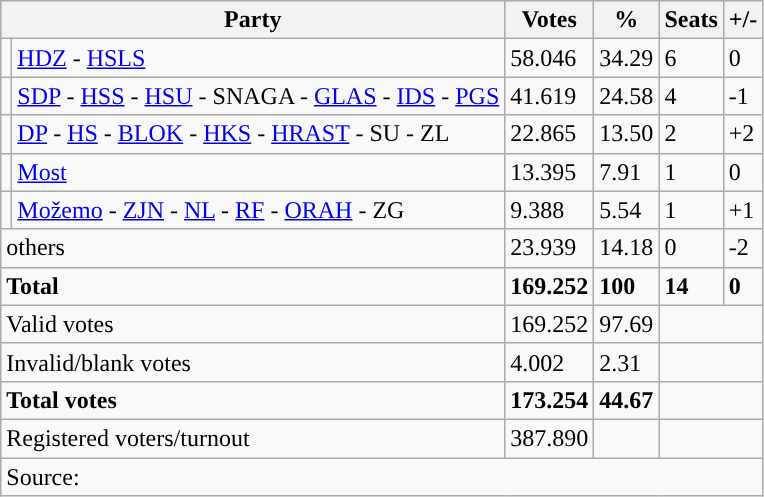<table class="wikitable" style="text-align: left;">
<tr>
<th colspan="2">Party</th>
<th>Votes</th>
<th>%</th>
<th>Seats</th>
<th>+/-</th>
</tr>
<tr>
<td style="background-color: "></td>
<td><a href='#'>HDZ</a> - <a href='#'>HSLS</a></td>
<td>58.046</td>
<td>34.29</td>
<td>6</td>
<td>0</td>
</tr>
<tr>
<td style="background-color: "></td>
<td><a href='#'>SDP</a> - <a href='#'>HSS</a> - <a href='#'>HSU</a> - SNAGA - <a href='#'>GLAS</a> - <a href='#'>IDS</a> - <a href='#'>PGS</a></td>
<td>41.619</td>
<td>24.58</td>
<td>4</td>
<td>-1</td>
</tr>
<tr>
<td style="background-color: "></td>
<td><a href='#'>DP</a> - <a href='#'>HS</a> - <a href='#'>BLOK</a> - <a href='#'>HKS</a> - <a href='#'>HRAST</a> - SU - ZL</td>
<td>22.865</td>
<td>13.50</td>
<td>2</td>
<td>+2</td>
</tr>
<tr>
<td style="background-color: "></td>
<td><a href='#'>Most</a></td>
<td>13.395</td>
<td>7.91</td>
<td>1</td>
<td>0</td>
</tr>
<tr>
<td style="background-color: "></td>
<td><a href='#'>Možemo</a> - <a href='#'>ZJN</a> - <a href='#'>NL</a> - <a href='#'>RF</a> - <a href='#'>ORAH</a> - ZG</td>
<td>9.388</td>
<td>5.54</td>
<td>1</td>
<td>+1</td>
</tr>
<tr>
<td colspan="2">others</td>
<td>23.939</td>
<td>14.18</td>
<td>0</td>
<td>-2</td>
</tr>
<tr>
<td colspan="2"><strong>Total</strong></td>
<td><strong>169.252</strong></td>
<td><strong>100</strong></td>
<td><strong>14</strong></td>
<td><strong>0</strong></td>
</tr>
<tr>
<td colspan="2">Valid votes</td>
<td>169.252</td>
<td>97.69</td>
<td colspan="2"></td>
</tr>
<tr>
<td colspan="2">Invalid/blank votes</td>
<td>4.002</td>
<td>2.31</td>
<td colspan="2"></td>
</tr>
<tr>
<td colspan="2"><strong>Total votes</strong></td>
<td><strong>173.254</strong></td>
<td><strong>44.67</strong></td>
<td colspan="2"></td>
</tr>
<tr>
<td colspan="2">Registered voters/turnout</td>
<td votes14="5343">387.890</td>
<td></td>
<td colspan="2"></td>
</tr>
<tr>
<td colspan="6">Source: </td>
</tr>
</table>
